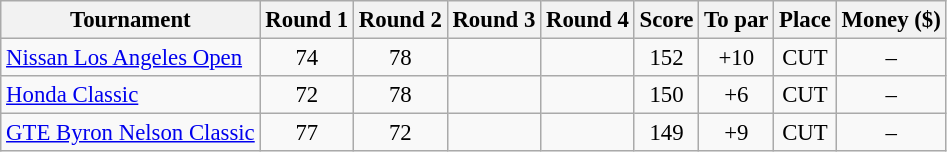<table class=wikitable style="font-size:95%;text-align:center">
<tr>
<th>Tournament</th>
<th>Round 1</th>
<th>Round 2</th>
<th>Round 3</th>
<th>Round 4</th>
<th>Score</th>
<th>To par</th>
<th>Place</th>
<th>Money ($)</th>
</tr>
<tr>
<td align=left><a href='#'>Nissan Los Angeles Open</a></td>
<td>74</td>
<td>78</td>
<td></td>
<td></td>
<td>152</td>
<td>+10</td>
<td>CUT</td>
<td>–</td>
</tr>
<tr>
<td align=left><a href='#'>Honda Classic</a></td>
<td>72</td>
<td>78</td>
<td></td>
<td></td>
<td>150</td>
<td>+6</td>
<td>CUT</td>
<td>–</td>
</tr>
<tr>
<td align=left><a href='#'>GTE Byron Nelson Classic</a></td>
<td>77</td>
<td>72</td>
<td></td>
<td></td>
<td>149</td>
<td>+9</td>
<td>CUT</td>
<td>–</td>
</tr>
</table>
